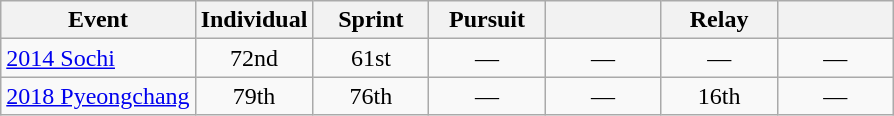<table class="wikitable" style="text-align: center;">
<tr ">
<th>Event</th>
<th style="width:70px;">Individual</th>
<th style="width:70px;">Sprint</th>
<th style="width:70px;">Pursuit</th>
<th style="width:70px;"></th>
<th style="width:70px;">Relay</th>
<th style="width:70px;"></th>
</tr>
<tr>
<td align=left> <a href='#'>2014 Sochi</a></td>
<td>72nd</td>
<td>61st</td>
<td>—</td>
<td>—</td>
<td>—</td>
<td>—</td>
</tr>
<tr>
<td align=left> <a href='#'>2018 Pyeongchang</a></td>
<td>79th</td>
<td>76th</td>
<td>—</td>
<td>—</td>
<td>16th</td>
<td>—</td>
</tr>
</table>
